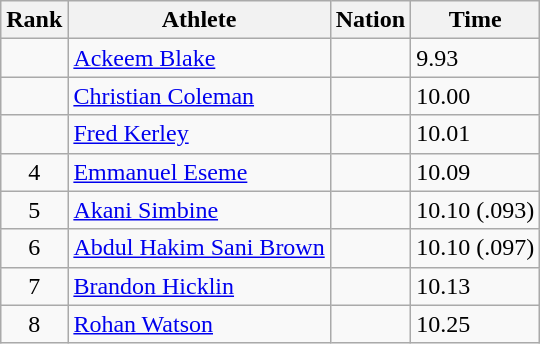<table class="wikitable">
<tr>
<th scope="col">Rank</th>
<th scope="col">Athlete</th>
<th scope="col">Nation</th>
<th scope="col">Time</th>
</tr>
<tr>
<td align=center></td>
<td><a href='#'>Ackeem Blake</a></td>
<td></td>
<td>9.93</td>
</tr>
<tr>
<td align=center></td>
<td><a href='#'>Christian Coleman</a></td>
<td></td>
<td>10.00</td>
</tr>
<tr>
<td align=center></td>
<td><a href='#'>Fred Kerley</a></td>
<td></td>
<td>10.01</td>
</tr>
<tr>
<td align=center>4</td>
<td><a href='#'>Emmanuel Eseme</a></td>
<td></td>
<td>10.09</td>
</tr>
<tr>
<td align=center>5</td>
<td><a href='#'>Akani Simbine</a></td>
<td></td>
<td>10.10 (.093)</td>
</tr>
<tr>
<td align=center>6</td>
<td><a href='#'>Abdul Hakim Sani Brown</a></td>
<td></td>
<td>10.10 (.097)</td>
</tr>
<tr>
<td align=center>7</td>
<td><a href='#'>Brandon Hicklin</a></td>
<td></td>
<td>10.13</td>
</tr>
<tr>
<td align=center>8</td>
<td><a href='#'>Rohan Watson</a></td>
<td></td>
<td>10.25</td>
</tr>
</table>
